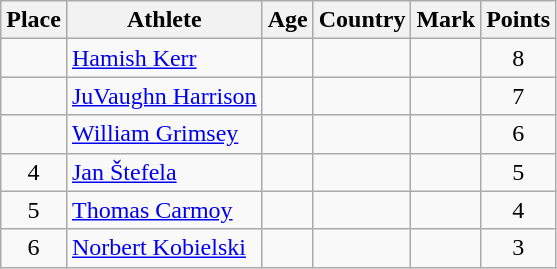<table class="wikitable mw-datatable sortable">
<tr>
<th>Place</th>
<th>Athlete</th>
<th>Age</th>
<th>Country</th>
<th>Mark</th>
<th>Points</th>
</tr>
<tr>
<td align=center></td>
<td><a href='#'>Hamish Kerr</a></td>
<td></td>
<td></td>
<td></td>
<td align=center>8</td>
</tr>
<tr>
<td align=center></td>
<td><a href='#'>JuVaughn Harrison</a></td>
<td></td>
<td></td>
<td></td>
<td align=center>7</td>
</tr>
<tr>
<td align=center></td>
<td><a href='#'>William Grimsey</a></td>
<td></td>
<td></td>
<td></td>
<td align=center>6</td>
</tr>
<tr>
<td align=center>4</td>
<td><a href='#'>Jan Štefela</a></td>
<td></td>
<td></td>
<td></td>
<td align=center>5</td>
</tr>
<tr>
<td align=center>5</td>
<td><a href='#'>Thomas Carmoy</a></td>
<td></td>
<td></td>
<td></td>
<td align=center>4</td>
</tr>
<tr>
<td align=center>6</td>
<td><a href='#'>Norbert Kobielski</a></td>
<td></td>
<td></td>
<td></td>
<td align=center>3</td>
</tr>
</table>
